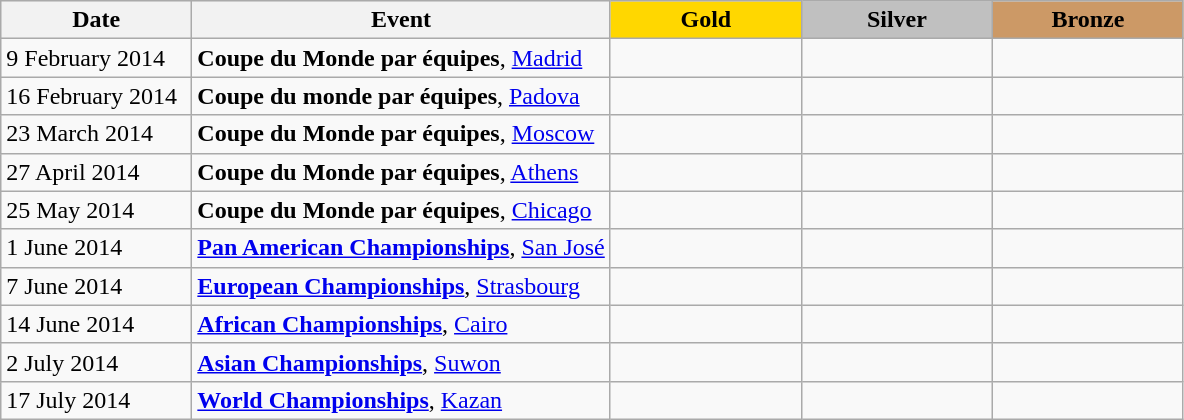<table class="wikitable plainrowheaders" border="1" style="font-size:100%">
<tr style="text-align:center; background-color:#efefef;">
<th scope=col style="width:120px;">Date</th>
<th scope=col>Event</th>
<th scope=col style="width:120px; background: gold;">Gold</th>
<th scope=col style="width:120px; background: silver;">Silver</th>
<th scope=col style="width:120px; background: #cc9966;">Bronze</th>
</tr>
<tr>
<td>9 February 2014</td>
<td><strong>Coupe du Monde par équipes</strong>, <a href='#'>Madrid</a></td>
<td></td>
<td></td>
<td></td>
</tr>
<tr>
<td>16 February 2014</td>
<td><strong>Coupe du monde par équipes</strong>, <a href='#'>Padova</a></td>
<td></td>
<td></td>
<td></td>
</tr>
<tr>
<td>23 March 2014</td>
<td><strong>Coupe du Monde par équipes</strong>, <a href='#'>Moscow</a></td>
<td></td>
<td></td>
<td></td>
</tr>
<tr>
<td>27 April 2014</td>
<td><strong>Coupe du Monde par équipes</strong>, <a href='#'>Athens</a></td>
<td></td>
<td></td>
<td></td>
</tr>
<tr>
<td>25 May 2014</td>
<td><strong>Coupe du Monde par équipes</strong>, <a href='#'>Chicago</a></td>
<td></td>
<td></td>
<td></td>
</tr>
<tr>
<td>1 June 2014</td>
<td><strong><a href='#'>Pan American Championships</a></strong>, <a href='#'>San José</a></td>
<td></td>
<td></td>
<td></td>
</tr>
<tr>
<td>7 June 2014</td>
<td><strong><a href='#'>European Championships</a></strong>, <a href='#'>Strasbourg</a></td>
<td></td>
<td></td>
<td></td>
</tr>
<tr>
<td>14 June 2014</td>
<td><strong><a href='#'>African Championships</a></strong>, <a href='#'>Cairo</a></td>
<td></td>
<td></td>
<td></td>
</tr>
<tr>
<td>2 July 2014</td>
<td><strong><a href='#'>Asian Championships</a></strong>, <a href='#'>Suwon</a></td>
<td></td>
<td></td>
<td></td>
</tr>
<tr>
<td>17 July 2014</td>
<td><strong><a href='#'>World Championships</a></strong>, <a href='#'>Kazan</a></td>
<td></td>
<td></td>
<td></td>
</tr>
</table>
